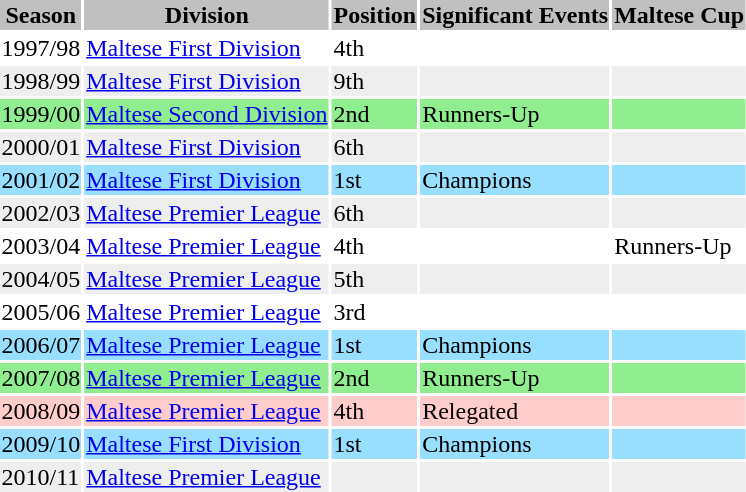<table class="toccolours">
<tr>
<th bgcolor=silver>Season</th>
<th bgcolor=silver>Division</th>
<th bgcolor=silver>Position</th>
<th bgcolor=silver>Significant Events</th>
<th bgcolor=silver>Maltese Cup</th>
</tr>
<tr>
<td>1997/98</td>
<td><a href='#'>Maltese First Division</a></td>
<td>4th</td>
<td></td>
<td></td>
</tr>
<tr bgcolor=#eeeeee>
<td>1998/99</td>
<td><a href='#'>Maltese First Division</a></td>
<td>9th</td>
<td></td>
<td></td>
</tr>
<tr style="background: #90EE90;">
<td>1999/00</td>
<td><a href='#'>Maltese Second Division</a></td>
<td>2nd</td>
<td>Runners-Up</td>
<td></td>
</tr>
<tr bgcolor=#eeeeee>
<td>2000/01</td>
<td><a href='#'>Maltese First Division</a></td>
<td>6th</td>
<td></td>
<td></td>
</tr>
<tr style="background: #97DEFF;">
<td>2001/02</td>
<td><a href='#'>Maltese First Division</a></td>
<td>1st</td>
<td>Champions</td>
<td></td>
</tr>
<tr bgcolor=#eeeeee>
<td>2002/03</td>
<td><a href='#'>Maltese Premier League</a></td>
<td>6th</td>
<td></td>
<td></td>
</tr>
<tr>
<td>2003/04</td>
<td><a href='#'>Maltese Premier League</a></td>
<td>4th</td>
<td></td>
<td>Runners-Up</td>
</tr>
<tr bgcolor=#eeeeee>
<td>2004/05</td>
<td><a href='#'>Maltese Premier League</a></td>
<td>5th</td>
<td></td>
<td></td>
</tr>
<tr>
<td>2005/06</td>
<td><a href='#'>Maltese Premier League</a></td>
<td>3rd</td>
<td></td>
<td></td>
</tr>
<tr style="background: #97DEFF;">
<td>2006/07</td>
<td><a href='#'>Maltese Premier League</a></td>
<td>1st</td>
<td>Champions</td>
<td></td>
</tr>
<tr style="background: #90EE90;">
<td>2007/08</td>
<td><a href='#'>Maltese Premier League</a></td>
<td>2nd</td>
<td>Runners-Up</td>
<td></td>
</tr>
<tr style="background: #ffcccc;">
<td>2008/09</td>
<td><a href='#'>Maltese Premier League</a></td>
<td>4th</td>
<td>Relegated</td>
<td></td>
</tr>
<tr style="background: #97DEFF;">
<td>2009/10</td>
<td><a href='#'>Maltese First Division</a></td>
<td>1st</td>
<td>Champions</td>
<td></td>
</tr>
<tr bgcolor=#eeeeee>
<td>2010/11</td>
<td><a href='#'>Maltese Premier League</a></td>
<td></td>
<td></td>
<td></td>
</tr>
<tr>
</tr>
</table>
